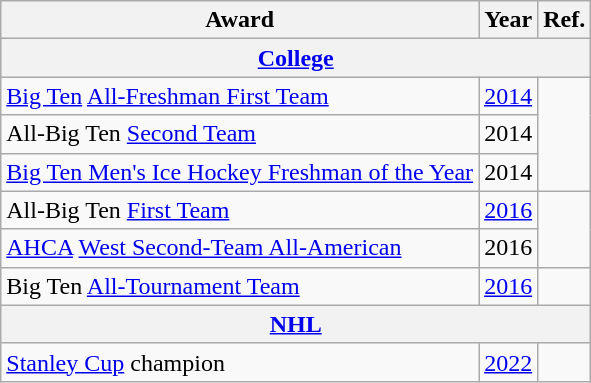<table class="wikitable">
<tr>
<th>Award</th>
<th>Year</th>
<th>Ref.</th>
</tr>
<tr ALIGN="center" bgcolor="#e0e0e0">
<th colspan="3"><a href='#'>College</a></th>
</tr>
<tr>
<td><a href='#'>Big Ten</a> <a href='#'>All-Freshman First Team</a></td>
<td><a href='#'>2014</a></td>
<td rowspan="3"></td>
</tr>
<tr>
<td>All-Big Ten <a href='#'>Second Team</a></td>
<td>2014</td>
</tr>
<tr>
<td><a href='#'>Big Ten Men's Ice Hockey Freshman of the Year</a></td>
<td>2014</td>
</tr>
<tr>
<td>All-Big Ten <a href='#'>First Team</a></td>
<td><a href='#'>2016</a></td>
<td rowspan="2"></td>
</tr>
<tr>
<td><a href='#'>AHCA</a> <a href='#'>West Second-Team All-American</a></td>
<td>2016</td>
</tr>
<tr>
<td>Big Ten <a href='#'>All-Tournament Team</a></td>
<td><a href='#'>2016</a></td>
<td></td>
</tr>
<tr>
<th colspan="3"><a href='#'>NHL</a></th>
</tr>
<tr>
<td><a href='#'>Stanley Cup</a> champion</td>
<td><a href='#'>2022</a></td>
<td></td>
</tr>
</table>
